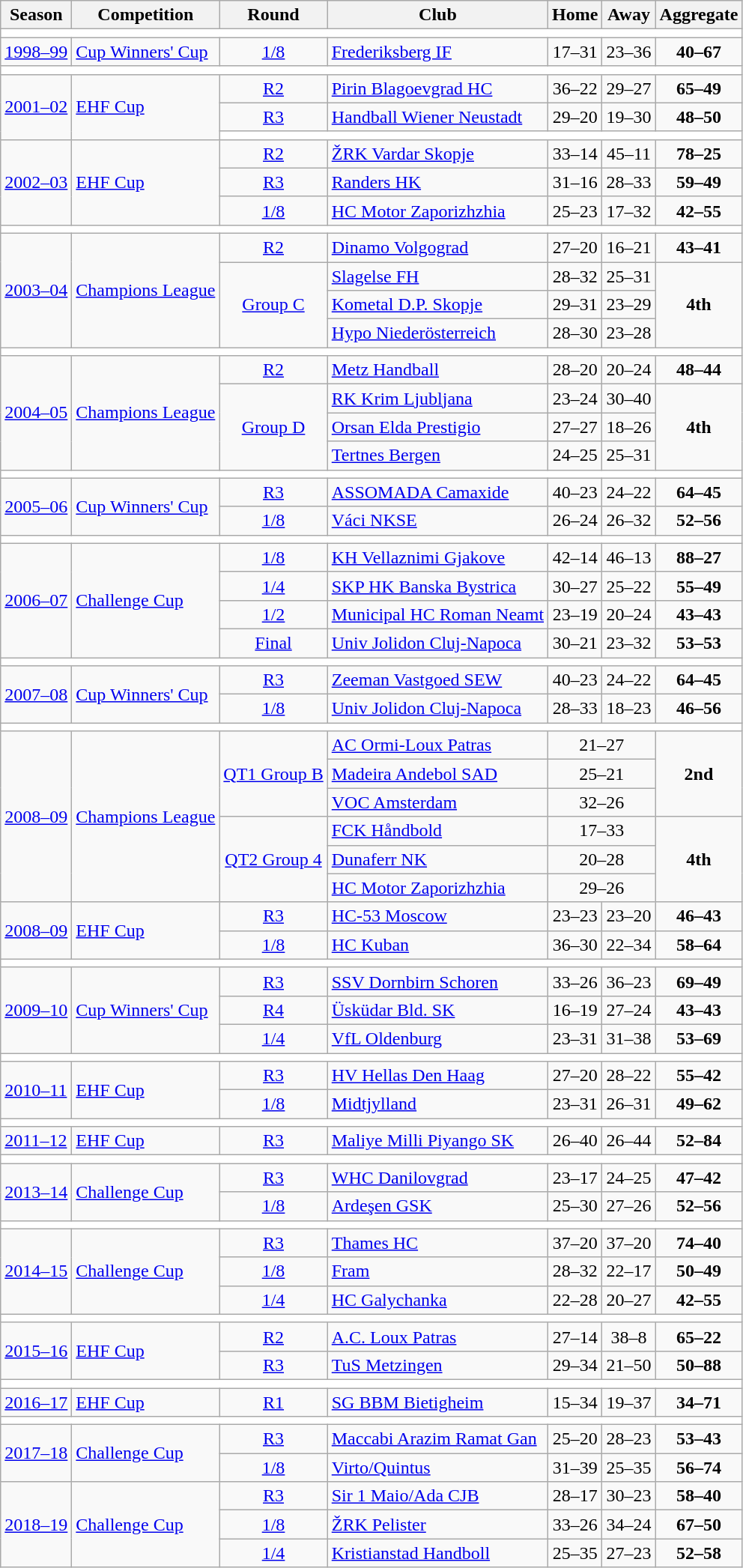<table class="wikitable">
<tr>
<th>Season</th>
<th>Competition</th>
<th>Round</th>
<th>Club</th>
<th>Home</th>
<th>Away</th>
<th>Aggregate</th>
</tr>
<tr>
<td colspan="7" bgcolor=white></td>
</tr>
<tr>
<td><a href='#'>1998–99</a></td>
<td><a href='#'>Cup Winners' Cup</a></td>
<td style="text-align:center;"><a href='#'>1/8</a></td>
<td> <a href='#'>Frederiksberg IF</a></td>
<td style="text-align:center;">17–31</td>
<td style="text-align:center;">23–36</td>
<td style="text-align:center;"><strong>40–67</strong></td>
</tr>
<tr>
<td colspan="7" bgcolor=white></td>
</tr>
<tr>
<td rowspan="3"><a href='#'>2001–02</a></td>
<td rowspan="3"><a href='#'>EHF Cup</a></td>
<td style="text-align:center;"><a href='#'>R2</a></td>
<td> <a href='#'>Pirin Blagoevgrad HC</a></td>
<td style="text-align:center;">36–22</td>
<td style="text-align:center;">29–27</td>
<td style="text-align:center;"><strong>65–49</strong></td>
</tr>
<tr>
<td style="text-align:center;"><a href='#'>R3</a></td>
<td> <a href='#'>Handball Wiener Neustadt</a></td>
<td style="text-align:center;">29–20</td>
<td style="text-align:center;">19–30</td>
<td style="text-align:center;"><strong>48–50</strong></td>
</tr>
<tr>
<td colspan="7" bgcolor=white></td>
</tr>
<tr>
<td rowspan="3"><a href='#'>2002–03</a></td>
<td rowspan="3"><a href='#'>EHF Cup</a></td>
<td style="text-align:center;"><a href='#'>R2</a></td>
<td> <a href='#'>ŽRK Vardar Skopje</a></td>
<td style="text-align:center;">33–14</td>
<td style="text-align:center;">45–11</td>
<td style="text-align:center;"><strong>78–25</strong></td>
</tr>
<tr>
<td style="text-align:center;"><a href='#'>R3</a></td>
<td> <a href='#'>Randers HK</a></td>
<td style="text-align:center;">31–16</td>
<td style="text-align:center;">28–33</td>
<td style="text-align:center;"><strong>59–49</strong></td>
</tr>
<tr>
<td style="text-align:center;"><a href='#'>1/8</a></td>
<td> <a href='#'>HC Motor Zaporizhzhia</a></td>
<td style="text-align:center;">25–23</td>
<td style="text-align:center;">17–32</td>
<td style="text-align:center;"><strong>42–55</strong></td>
</tr>
<tr>
<td colspan="7" bgcolor=white></td>
</tr>
<tr>
<td rowspan="4"><a href='#'>2003–04</a></td>
<td rowspan="4"><a href='#'>Champions League</a></td>
<td style="text-align:center;"><a href='#'>R2</a></td>
<td> <a href='#'>Dinamo Volgograd</a></td>
<td style="text-align:center;">27–20</td>
<td style="text-align:center;">16–21</td>
<td style="text-align:center;"><strong>43–41</strong></td>
</tr>
<tr>
<td rowspan="3" style="text-align:center;"><a href='#'>Group C</a></td>
<td> <a href='#'>Slagelse FH</a></td>
<td style="text-align:center;">28–32</td>
<td style="text-align:center;">25–31</td>
<td rowspan="3" style="text-align:center;"><strong>4th</strong></td>
</tr>
<tr>
<td> <a href='#'>Kometal D.P. Skopje</a></td>
<td style="text-align:center;">29–31</td>
<td style="text-align:center;">23–29</td>
</tr>
<tr>
<td> <a href='#'>Hypo Niederösterreich</a></td>
<td style="text-align:center;">28–30</td>
<td style="text-align:center;">23–28</td>
</tr>
<tr>
<td colspan="7" bgcolor=white></td>
</tr>
<tr>
<td rowspan="4"><a href='#'>2004–05</a></td>
<td rowspan="4"><a href='#'>Champions League</a></td>
<td style="text-align:center;"><a href='#'>R2</a></td>
<td> <a href='#'>Metz Handball</a></td>
<td style="text-align:center;">28–20</td>
<td style="text-align:center;">20–24</td>
<td style="text-align:center;"><strong>48–44</strong></td>
</tr>
<tr>
<td rowspan="3" style="text-align:center;"><a href='#'>Group D</a></td>
<td> <a href='#'>RK Krim Ljubljana</a></td>
<td style="text-align:center;">23–24</td>
<td style="text-align:center;">30–40</td>
<td rowspan="3" style="text-align:center;"><strong>4th</strong></td>
</tr>
<tr>
<td> <a href='#'>Orsan Elda Prestigio</a></td>
<td style="text-align:center;">27–27</td>
<td style="text-align:center;">18–26</td>
</tr>
<tr>
<td> <a href='#'>Tertnes Bergen</a></td>
<td style="text-align:center;">24–25</td>
<td style="text-align:center;">25–31</td>
</tr>
<tr>
<td colspan="7" bgcolor=white></td>
</tr>
<tr>
<td rowspan="2"><a href='#'>2005–06</a></td>
<td rowspan="2"><a href='#'>Cup Winners' Cup</a></td>
<td style="text-align:center;"><a href='#'>R3</a></td>
<td> <a href='#'>ASSOMADA Camaxide</a></td>
<td style="text-align:center;">40–23</td>
<td style="text-align:center;">24–22</td>
<td style="text-align:center;"><strong>64–45</strong></td>
</tr>
<tr>
<td style="text-align:center;"><a href='#'>1/8</a></td>
<td> <a href='#'>Váci NKSE</a></td>
<td style="text-align:center;">26–24</td>
<td style="text-align:center;">26–32</td>
<td style="text-align:center;"><strong>52–56</strong></td>
</tr>
<tr>
<td colspan="7" bgcolor=white></td>
</tr>
<tr>
<td rowspan="4"><a href='#'>2006–07</a></td>
<td rowspan="4"><a href='#'>Challenge Cup</a></td>
<td style="text-align:center;"><a href='#'>1/8</a></td>
<td> <a href='#'>KH Vellaznimi Gjakove</a></td>
<td style="text-align:center;">42–14</td>
<td style="text-align:center;">46–13</td>
<td style="text-align:center;"><strong>88–27</strong></td>
</tr>
<tr>
<td style="text-align:center;"><a href='#'>1/4</a></td>
<td> <a href='#'>SKP HK Banska Bystrica</a></td>
<td style="text-align:center;">30–27</td>
<td style="text-align:center;">25–22</td>
<td style="text-align:center;"><strong>55–49</strong></td>
</tr>
<tr>
<td style="text-align:center;"><a href='#'>1/2</a></td>
<td> <a href='#'>Municipal HC Roman Neamt</a></td>
<td style="text-align:center;">23–19</td>
<td style="text-align:center;">20–24</td>
<td style="text-align:center;"><strong>43–43</strong></td>
</tr>
<tr>
<td style="text-align:center;"><a href='#'>Final</a></td>
<td> <a href='#'>Univ Jolidon Cluj-Napoca</a></td>
<td style="text-align:center;">30–21</td>
<td style="text-align:center;">23–32</td>
<td style="text-align:center;"><strong>53–53</strong></td>
</tr>
<tr>
<td colspan="7" bgcolor=white></td>
</tr>
<tr>
<td rowspan="2"><a href='#'>2007–08</a></td>
<td rowspan="2"><a href='#'>Cup Winners' Cup</a></td>
<td style="text-align:center;"><a href='#'>R3</a></td>
<td> <a href='#'>Zeeman Vastgoed SEW</a></td>
<td style="text-align:center;">40–23</td>
<td style="text-align:center;">24–22</td>
<td style="text-align:center;"><strong>64–45</strong></td>
</tr>
<tr>
<td style="text-align:center;"><a href='#'>1/8</a></td>
<td> <a href='#'>Univ Jolidon Cluj-Napoca</a></td>
<td style="text-align:center;">28–33</td>
<td style="text-align:center;">18–23</td>
<td style="text-align:center;"><strong>46–56</strong></td>
</tr>
<tr>
<td colspan="7" bgcolor=white></td>
</tr>
<tr>
<td rowspan="6"><a href='#'>2008–09</a></td>
<td rowspan="6"><a href='#'>Champions League</a></td>
<td rowspan="3" style="text-align:center;"><a href='#'>QT1 Group B</a></td>
<td> <a href='#'>AC Ormi-Loux Patras</a></td>
<td colspan="2" style="text-align:center;">21–27</td>
<td rowspan="3" style="text-align:center;"><strong>2nd</strong></td>
</tr>
<tr>
<td> <a href='#'>Madeira Andebol SAD</a></td>
<td colspan="2" style="text-align:center;">25–21</td>
</tr>
<tr>
<td> <a href='#'>VOC Amsterdam</a></td>
<td colspan="2" style="text-align:center;">32–26</td>
</tr>
<tr>
<td rowspan="3" style="text-align:center;"><a href='#'>QT2 Group 4</a></td>
<td> <a href='#'>FCK Håndbold</a></td>
<td colspan="2" style="text-align:center;">17–33</td>
<td rowspan="3" style="text-align:center;"><strong>4th</strong></td>
</tr>
<tr>
<td> <a href='#'>Dunaferr NK</a></td>
<td colspan="2" style="text-align:center;">20–28</td>
</tr>
<tr>
<td> <a href='#'>HC Motor Zaporizhzhia</a></td>
<td colspan="2" style="text-align:center;">29–26</td>
</tr>
<tr>
<td rowspan="2"><a href='#'>2008–09</a></td>
<td rowspan="2"><a href='#'>EHF Cup</a></td>
<td style="text-align:center;"><a href='#'>R3</a></td>
<td> <a href='#'>HC-53 Moscow</a></td>
<td style="text-align:center;">23–23</td>
<td style="text-align:center;">23–20</td>
<td style="text-align:center;"><strong>46–43</strong></td>
</tr>
<tr>
<td style="text-align:center;"><a href='#'>1/8</a></td>
<td> <a href='#'>HC Kuban</a></td>
<td style="text-align:center;">36–30</td>
<td style="text-align:center;">22–34</td>
<td style="text-align:center;"><strong>58–64</strong></td>
</tr>
<tr>
<td colspan="7" bgcolor=white></td>
</tr>
<tr>
<td rowspan="3"><a href='#'>2009–10</a></td>
<td rowspan="3"><a href='#'>Cup Winners' Cup</a></td>
<td style="text-align:center;"><a href='#'>R3</a></td>
<td> <a href='#'>SSV Dornbirn Schoren</a></td>
<td style="text-align:center;">33–26</td>
<td style="text-align:center;">36–23</td>
<td style="text-align:center;"><strong>69–49</strong></td>
</tr>
<tr>
<td style="text-align:center;"><a href='#'>R4</a></td>
<td> <a href='#'>Üsküdar Bld. SK</a></td>
<td style="text-align:center;">16–19</td>
<td style="text-align:center;">27–24</td>
<td style="text-align:center;"><strong>43–43</strong></td>
</tr>
<tr>
<td style="text-align:center;"><a href='#'>1/4</a></td>
<td> <a href='#'>VfL Oldenburg</a></td>
<td style="text-align:center;">23–31</td>
<td style="text-align:center;">31–38</td>
<td style="text-align:center;"><strong>53–69</strong></td>
</tr>
<tr>
<td colspan="7" bgcolor=white></td>
</tr>
<tr>
<td rowspan="2"><a href='#'>2010–11</a></td>
<td rowspan="2"><a href='#'>EHF Cup</a></td>
<td style="text-align:center;"><a href='#'>R3</a></td>
<td> <a href='#'>HV Hellas Den Haag</a></td>
<td style="text-align:center;">27–20</td>
<td style="text-align:center;">28–22</td>
<td style="text-align:center;"><strong>55–42</strong></td>
</tr>
<tr>
<td style="text-align:center;"><a href='#'>1/8</a></td>
<td> <a href='#'>Midtjylland</a></td>
<td style="text-align:center;">23–31</td>
<td style="text-align:center;">26–31</td>
<td style="text-align:center;"><strong>49–62</strong></td>
</tr>
<tr>
<td colspan="7" bgcolor=white></td>
</tr>
<tr>
<td><a href='#'>2011–12</a></td>
<td><a href='#'>EHF Cup</a></td>
<td style="text-align:center;"><a href='#'>R3</a></td>
<td> <a href='#'>Maliye Milli Piyango SK</a></td>
<td style="text-align:center;">26–40</td>
<td style="text-align:center;">26–44</td>
<td style="text-align:center;"><strong>52–84</strong></td>
</tr>
<tr>
<td colspan="7" bgcolor=white></td>
</tr>
<tr>
<td rowspan="2"><a href='#'>2013–14</a></td>
<td rowspan="2"><a href='#'>Challenge Cup</a></td>
<td style="text-align:center;"><a href='#'>R3</a></td>
<td> <a href='#'>WHC Danilovgrad</a></td>
<td style="text-align:center;">23–17</td>
<td style="text-align:center;">24–25</td>
<td style="text-align:center;"><strong>47–42</strong></td>
</tr>
<tr>
<td style="text-align:center;"><a href='#'>1/8</a></td>
<td> <a href='#'>Ardeşen GSK</a></td>
<td style="text-align:center;">25–30</td>
<td style="text-align:center;">27–26</td>
<td style="text-align:center;"><strong>52–56</strong></td>
</tr>
<tr>
<td colspan="7" bgcolor=white></td>
</tr>
<tr>
<td rowspan="3"><a href='#'>2014–15</a></td>
<td rowspan="3"><a href='#'>Challenge Cup</a></td>
<td style="text-align:center;"><a href='#'>R3</a></td>
<td> <a href='#'>Thames HC</a></td>
<td style="text-align:center;">37–20</td>
<td style="text-align:center;">37–20</td>
<td style="text-align:center;"><strong>74–40</strong></td>
</tr>
<tr>
<td style="text-align:center;"><a href='#'>1/8</a></td>
<td> <a href='#'>Fram</a></td>
<td style="text-align:center;">28–32</td>
<td style="text-align:center;">22–17</td>
<td style="text-align:center;"><strong>50–49</strong></td>
</tr>
<tr>
<td style="text-align:center;"><a href='#'>1/4</a></td>
<td> <a href='#'>HC Galychanka</a></td>
<td style="text-align:center;">22–28</td>
<td style="text-align:center;">20–27</td>
<td style="text-align:center;"><strong>42–55</strong></td>
</tr>
<tr>
<td colspan="7" bgcolor=white></td>
</tr>
<tr>
<td rowspan="2"><a href='#'>2015–16</a></td>
<td rowspan="2"><a href='#'>EHF Cup</a></td>
<td style="text-align:center;"><a href='#'>R2</a></td>
<td> <a href='#'>A.C. Loux Patras</a></td>
<td style="text-align:center;">27–14</td>
<td style="text-align:center;">38–8</td>
<td style="text-align:center;"><strong>65–22</strong></td>
</tr>
<tr>
<td style="text-align:center;"><a href='#'>R3</a></td>
<td> <a href='#'>TuS Metzingen</a></td>
<td style="text-align:center;">29–34</td>
<td style="text-align:center;">21–50</td>
<td style="text-align:center;"><strong>50–88</strong></td>
</tr>
<tr>
<td colspan="7" bgcolor=white></td>
</tr>
<tr>
<td><a href='#'>2016–17</a></td>
<td><a href='#'>EHF Cup</a></td>
<td style="text-align:center;"><a href='#'>R1</a></td>
<td> <a href='#'>SG BBM Bietigheim</a></td>
<td style="text-align:center;">15–34</td>
<td style="text-align:center;">19–37</td>
<td style="text-align:center;"><strong>34–71</strong></td>
</tr>
<tr>
<td colspan="7" bgcolor=white></td>
</tr>
<tr>
<td rowspan="2"><a href='#'>2017–18</a></td>
<td rowspan="2"><a href='#'>Challenge Cup</a></td>
<td style="text-align:center;"><a href='#'>R3</a></td>
<td> <a href='#'>Maccabi Arazim Ramat Gan</a></td>
<td style="text-align:center;">25–20</td>
<td style="text-align:center;">28–23</td>
<td style="text-align:center;"><strong>53–43</strong></td>
</tr>
<tr>
<td style="text-align:center;"><a href='#'>1/8</a></td>
<td> <a href='#'>Virto/Quintus</a></td>
<td style="text-align:center;">31–39</td>
<td style="text-align:center;">25–35</td>
<td style="text-align:center;"><strong>56–74</strong></td>
</tr>
<tr>
<td rowspan="3"><a href='#'>2018–19</a></td>
<td rowspan="3"><a href='#'>Challenge Cup</a></td>
<td style="text-align:center;"><a href='#'>R3</a></td>
<td> <a href='#'>Sir 1 Maio/Ada CJB</a></td>
<td style="text-align:center;">28–17</td>
<td style="text-align:center;">30–23</td>
<td style="text-align:center;"><strong>58–40</strong></td>
</tr>
<tr>
<td style="text-align:center;"><a href='#'>1/8</a></td>
<td> <a href='#'>ŽRK Pelister</a></td>
<td style="text-align:center;">33–26</td>
<td style="text-align:center;">34–24</td>
<td style="text-align:center;"><strong>67–50</strong></td>
</tr>
<tr>
<td style="text-align:center;"><a href='#'>1/4</a></td>
<td> <a href='#'>Kristianstad Handboll</a></td>
<td style="text-align:center;">25–35</td>
<td style="text-align:center;">27–23</td>
<td style="text-align:center;"><strong>52–58</strong></td>
</tr>
</table>
